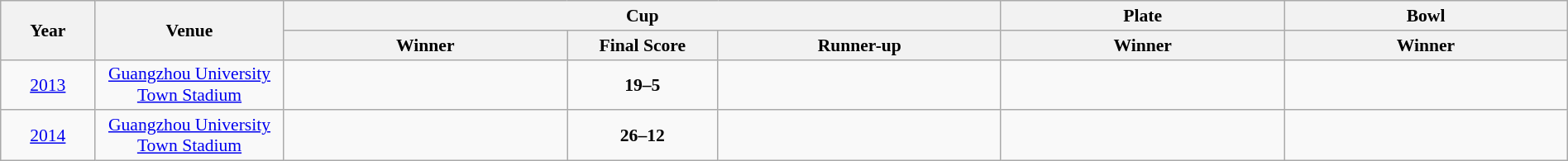<table class="wikitable" style="font-size:90%; width: 100%; text-align: center;">
<tr>
<th rowspan="2" width="5%">Year</th>
<th rowspan="2" width="10%">Venue</th>
<th colspan="3">Cup</th>
<th>Plate</th>
<th>Bowl</th>
</tr>
<tr>
<th width="15%">Winner</th>
<th width="8%">Final Score</th>
<th width="15%">Runner-up</th>
<th width="15%">Winner</th>
<th width="15%">Winner</th>
</tr>
<tr>
<td><a href='#'>2013</a></td>
<td><a href='#'>Guangzhou University Town Stadium</a></td>
<td></td>
<td><strong>19–5</strong></td>
<td></td>
<td></td>
<td></td>
</tr>
<tr>
<td><a href='#'>2014</a></td>
<td><a href='#'>Guangzhou University Town Stadium</a></td>
<td></td>
<td><strong>26–12</strong></td>
<td></td>
<td></td>
<td></td>
</tr>
</table>
